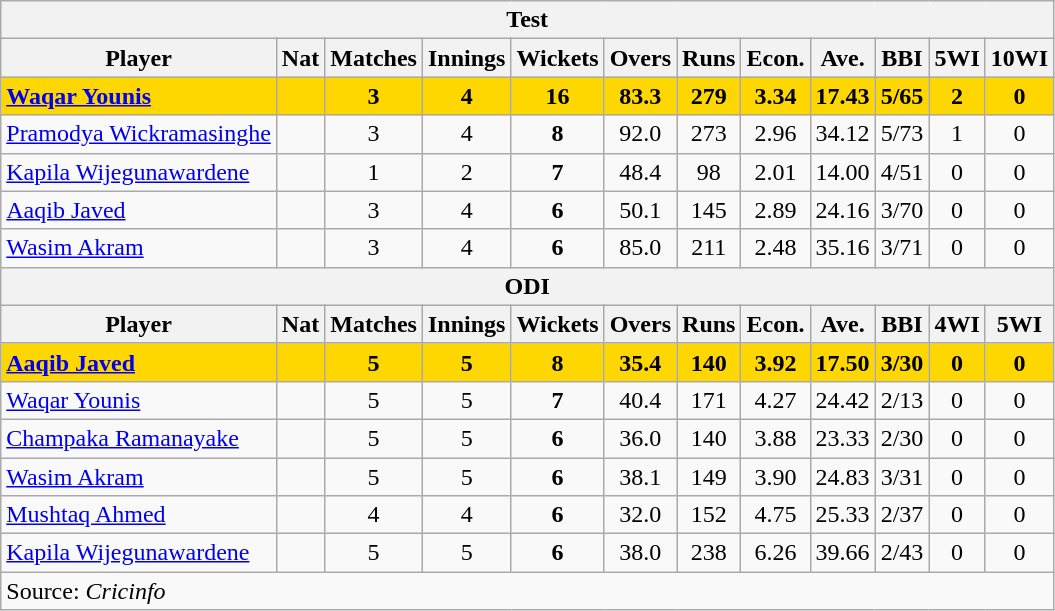<table class="wikitable">
<tr>
<th colspan="12">Test</th>
</tr>
<tr>
<th>Player</th>
<th>Nat</th>
<th>Matches</th>
<th>Innings</th>
<th>Wickets</th>
<th>Overs</th>
<th>Runs</th>
<th>Econ.</th>
<th>Ave.</th>
<th>BBI</th>
<th>5WI</th>
<th>10WI</th>
</tr>
<tr style="background:gold;">
<td><strong><a href='#'>Waqar Younis</a></strong></td>
<td style="text-align:center;"></td>
<td style="text-align:center;"><strong>3</strong></td>
<td style="text-align:center;"><strong>4</strong></td>
<td style="text-align:center;"><strong>16</strong></td>
<td style="text-align:center;"><strong>83.3</strong></td>
<td style="text-align:center;"><strong>279</strong></td>
<td style="text-align:center;"><strong>3.34</strong></td>
<td style="text-align:center;"><strong>17.43</strong></td>
<td style="text-align:center;"><strong>5/65</strong></td>
<td style="text-align:center;"><strong>2</strong></td>
<td style="text-align:center;"><strong>0</strong></td>
</tr>
<tr>
<td><a href='#'>Pramodya Wickramasinghe</a></td>
<td style="text-align:center;"></td>
<td style="text-align:center;">3</td>
<td style="text-align:center;">4</td>
<td style="text-align:center;"><strong>8</strong></td>
<td style="text-align:center;">92.0</td>
<td style="text-align:center;">273</td>
<td style="text-align:center;">2.96</td>
<td style="text-align:center;">34.12</td>
<td style="text-align:center;">5/73</td>
<td style="text-align:center;">1</td>
<td style="text-align:center;">0</td>
</tr>
<tr>
<td><a href='#'>Kapila Wijegunawardene</a></td>
<td style="text-align:center;"></td>
<td style="text-align:center;">1</td>
<td style="text-align:center;">2</td>
<td style="text-align:center;"><strong>7</strong></td>
<td style="text-align:center;">48.4</td>
<td style="text-align:center;">98</td>
<td style="text-align:center;">2.01</td>
<td style="text-align:center;">14.00</td>
<td style="text-align:center;">4/51</td>
<td style="text-align:center;">0</td>
<td style="text-align:center;">0</td>
</tr>
<tr>
<td><a href='#'>Aaqib Javed</a></td>
<td style="text-align:center;"></td>
<td style="text-align:center;">3</td>
<td style="text-align:center;">4</td>
<td style="text-align:center;"><strong>6</strong></td>
<td style="text-align:center;">50.1</td>
<td style="text-align:center;">145</td>
<td style="text-align:center;">2.89</td>
<td style="text-align:center;">24.16</td>
<td style="text-align:center;">3/70</td>
<td style="text-align:center;">0</td>
<td style="text-align:center;">0</td>
</tr>
<tr>
<td><a href='#'>Wasim Akram</a></td>
<td style="text-align:center;"></td>
<td style="text-align:center;">3</td>
<td style="text-align:center;">4</td>
<td style="text-align:center;"><strong>6</strong></td>
<td style="text-align:center;">85.0</td>
<td style="text-align:center;">211</td>
<td style="text-align:center;">2.48</td>
<td style="text-align:center;">35.16</td>
<td style="text-align:center;">3/71</td>
<td style="text-align:center;">0</td>
<td style="text-align:center;">0</td>
</tr>
<tr>
<th colspan="12">ODI</th>
</tr>
<tr>
<th>Player</th>
<th>Nat</th>
<th>Matches</th>
<th>Innings</th>
<th>Wickets</th>
<th>Overs</th>
<th>Runs</th>
<th>Econ.</th>
<th>Ave.</th>
<th>BBI</th>
<th>4WI</th>
<th>5WI</th>
</tr>
<tr style="background:gold;">
<td><strong><a href='#'>Aaqib Javed</a></strong></td>
<td></td>
<td style="text-align:center;"><strong>5</strong></td>
<td style="text-align:center;"><strong>5</strong></td>
<td style="text-align:center;"><strong>8</strong></td>
<td style="text-align:center;"><strong>35.4</strong></td>
<td style="text-align:center;"><strong>140</strong></td>
<td style="text-align:center;"><strong>3.92</strong></td>
<td style="text-align:center;"><strong>17.50</strong></td>
<td style="text-align:center;"><strong>3/30</strong></td>
<td style="text-align:center;"><strong>0</strong></td>
<td style="text-align:center;"><strong>0</strong></td>
</tr>
<tr>
<td><a href='#'>Waqar Younis</a></td>
<td></td>
<td style="text-align:center;">5</td>
<td style="text-align:center;">5</td>
<td style="text-align:center;"><strong>7</strong></td>
<td style="text-align:center;">40.4</td>
<td style="text-align:center;">171</td>
<td style="text-align:center;">4.27</td>
<td style="text-align:center;">24.42</td>
<td style="text-align:center;">2/13</td>
<td style="text-align:center;">0</td>
<td style="text-align:center;">0</td>
</tr>
<tr>
<td><a href='#'>Champaka Ramanayake</a></td>
<td></td>
<td style="text-align:center;">5</td>
<td style="text-align:center;">5</td>
<td style="text-align:center;"><strong>6</strong></td>
<td style="text-align:center;">36.0</td>
<td style="text-align:center;">140</td>
<td style="text-align:center;">3.88</td>
<td style="text-align:center;">23.33</td>
<td style="text-align:center;">2/30</td>
<td style="text-align:center;">0</td>
<td style="text-align:center;">0</td>
</tr>
<tr>
<td><a href='#'>Wasim Akram</a></td>
<td></td>
<td style="text-align:center;">5</td>
<td style="text-align:center;">5</td>
<td style="text-align:center;"><strong>6</strong></td>
<td style="text-align:center;">38.1</td>
<td style="text-align:center;">149</td>
<td style="text-align:center;">3.90</td>
<td style="text-align:center;">24.83</td>
<td style="text-align:center;">3/31</td>
<td style="text-align:center;">0</td>
<td style="text-align:center;">0</td>
</tr>
<tr>
<td><a href='#'>Mushtaq Ahmed</a></td>
<td></td>
<td style="text-align:center;">4</td>
<td style="text-align:center;">4</td>
<td style="text-align:center;"><strong>6</strong></td>
<td style="text-align:center;">32.0</td>
<td style="text-align:center;">152</td>
<td style="text-align:center;">4.75</td>
<td style="text-align:center;">25.33</td>
<td style="text-align:center;">2/37</td>
<td style="text-align:center;">0</td>
<td style="text-align:center;">0</td>
</tr>
<tr>
<td><a href='#'>Kapila Wijegunawardene</a></td>
<td></td>
<td style="text-align:center;">5</td>
<td style="text-align:center;">5</td>
<td style="text-align:center;"><strong>6</strong></td>
<td style="text-align:center;">38.0</td>
<td style="text-align:center;">238</td>
<td style="text-align:center;">6.26</td>
<td style="text-align:center;">39.66</td>
<td style="text-align:center;">2/43</td>
<td style="text-align:center;">0</td>
<td style="text-align:center;">0</td>
</tr>
<tr>
<td colspan="12">Source: <em>Cricinfo</em></td>
</tr>
</table>
